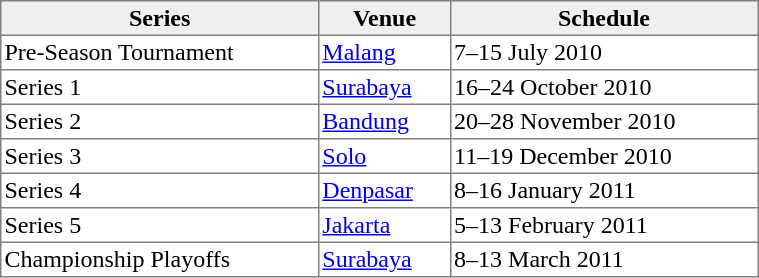<table class="toccolours" border="1" cellpadding="2" style="border-collapse: collapse; text-align: left; width: 40%;">
<tr style="background:#efefef; text-align: center">
<th>Series</th>
<th>Venue</th>
<th>Schedule</th>
</tr>
<tr style="">
<td>Pre-Season Tournament</td>
<td><a href='#'>Malang</a></td>
<td>7–15 July 2010</td>
</tr>
<tr>
<td>Series 1</td>
<td><a href='#'>Surabaya</a></td>
<td>16–24 October 2010</td>
</tr>
<tr>
<td>Series 2</td>
<td><a href='#'>Bandung</a></td>
<td>20–28 November 2010</td>
</tr>
<tr>
<td>Series 3</td>
<td><a href='#'>Solo</a></td>
<td>11–19 December 2010</td>
</tr>
<tr>
<td>Series 4</td>
<td><a href='#'>Denpasar</a></td>
<td>8–16 January 2011</td>
</tr>
<tr>
<td>Series 5</td>
<td><a href='#'>Jakarta</a></td>
<td>5–13 February 2011</td>
</tr>
<tr>
<td>Championship Playoffs</td>
<td><a href='#'>Surabaya</a></td>
<td>8–13 March 2011</td>
</tr>
</table>
